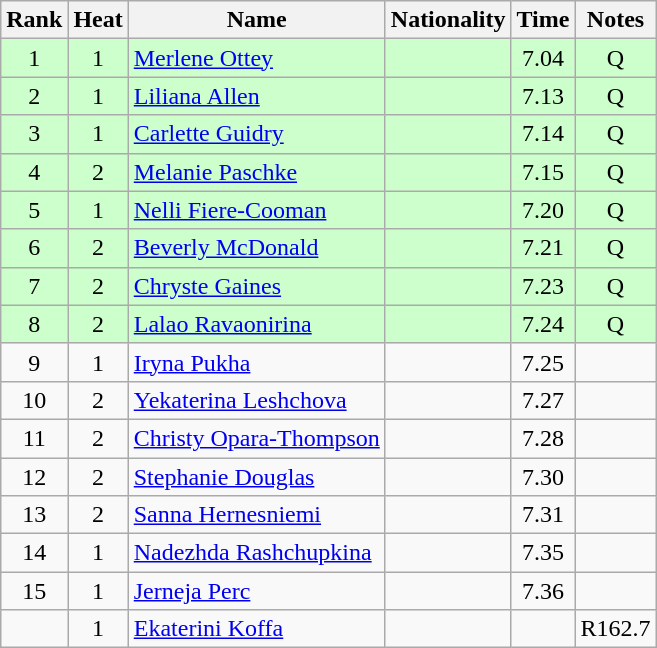<table class="wikitable sortable" style="text-align:center">
<tr>
<th>Rank</th>
<th>Heat</th>
<th>Name</th>
<th>Nationality</th>
<th>Time</th>
<th>Notes</th>
</tr>
<tr bgcolor=ccffcc>
<td>1</td>
<td>1</td>
<td align="left"><a href='#'>Merlene Ottey</a></td>
<td align=left></td>
<td>7.04</td>
<td>Q</td>
</tr>
<tr bgcolor=ccffcc>
<td>2</td>
<td>1</td>
<td align="left"><a href='#'>Liliana Allen</a></td>
<td align=left></td>
<td>7.13</td>
<td>Q</td>
</tr>
<tr bgcolor=ccffcc>
<td>3</td>
<td>1</td>
<td align="left"><a href='#'>Carlette Guidry</a></td>
<td align=left></td>
<td>7.14</td>
<td>Q</td>
</tr>
<tr bgcolor=ccffcc>
<td>4</td>
<td>2</td>
<td align="left"><a href='#'>Melanie Paschke</a></td>
<td align=left></td>
<td>7.15</td>
<td>Q</td>
</tr>
<tr bgcolor=ccffcc>
<td>5</td>
<td>1</td>
<td align="left"><a href='#'>Nelli Fiere-Cooman</a></td>
<td align=left></td>
<td>7.20</td>
<td>Q</td>
</tr>
<tr bgcolor=ccffcc>
<td>6</td>
<td>2</td>
<td align="left"><a href='#'>Beverly McDonald</a></td>
<td align=left></td>
<td>7.21</td>
<td>Q</td>
</tr>
<tr bgcolor=ccffcc>
<td>7</td>
<td>2</td>
<td align="left"><a href='#'>Chryste Gaines</a></td>
<td align=left></td>
<td>7.23</td>
<td>Q</td>
</tr>
<tr bgcolor=ccffcc>
<td>8</td>
<td>2</td>
<td align="left"><a href='#'>Lalao Ravaonirina</a></td>
<td align=left></td>
<td>7.24</td>
<td>Q</td>
</tr>
<tr>
<td>9</td>
<td>1</td>
<td align="left"><a href='#'>Iryna Pukha</a></td>
<td align=left></td>
<td>7.25</td>
<td></td>
</tr>
<tr>
<td>10</td>
<td>2</td>
<td align="left"><a href='#'>Yekaterina Leshchova</a></td>
<td align=left></td>
<td>7.27</td>
<td></td>
</tr>
<tr>
<td>11</td>
<td>2</td>
<td align="left"><a href='#'>Christy Opara-Thompson</a></td>
<td align=left></td>
<td>7.28</td>
<td></td>
</tr>
<tr>
<td>12</td>
<td>2</td>
<td align="left"><a href='#'>Stephanie Douglas</a></td>
<td align=left></td>
<td>7.30</td>
<td></td>
</tr>
<tr>
<td>13</td>
<td>2</td>
<td align="left"><a href='#'>Sanna Hernesniemi</a></td>
<td align=left></td>
<td>7.31</td>
<td></td>
</tr>
<tr>
<td>14</td>
<td>1</td>
<td align="left"><a href='#'>Nadezhda Rashchupkina</a></td>
<td align=left></td>
<td>7.35</td>
<td></td>
</tr>
<tr>
<td>15</td>
<td>1</td>
<td align="left"><a href='#'>Jerneja Perc</a></td>
<td align=left></td>
<td>7.36</td>
<td></td>
</tr>
<tr>
<td></td>
<td>1</td>
<td align="left"><a href='#'>Ekaterini Koffa</a></td>
<td align=left></td>
<td></td>
<td>R162.7</td>
</tr>
</table>
